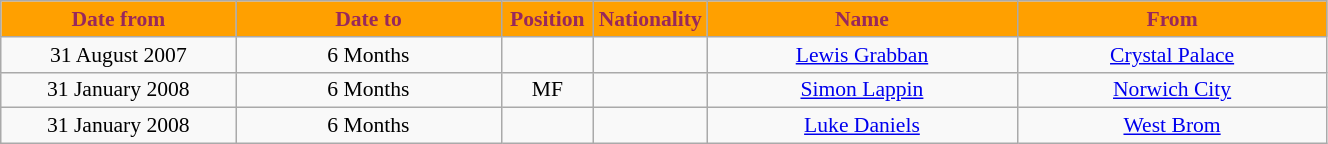<table class="wikitable"  style="text-align:center; font-size:90%; ">
<tr>
<th style="background:#ffa000; color:#98285c; width:150px;">Date from</th>
<th style="background:#ffa000; color:#98285c; width:170px;">Date to</th>
<th style="background:#ffa000; color:#98285c; width:55px;">Position</th>
<th style="background:#ffa000; color:#98285c; width:55px;">Nationality</th>
<th style="background:#ffa000; color:#98285c; width:200px;">Name</th>
<th style="background:#ffa000; color:#98285c; width:200px;">From</th>
</tr>
<tr>
<td>31 August 2007</td>
<td>6 Months</td>
<td></td>
<td></td>
<td><a href='#'>Lewis Grabban</a></td>
<td> <a href='#'>Crystal Palace</a></td>
</tr>
<tr>
<td>31 January 2008</td>
<td>6 Months</td>
<td>MF</td>
<td></td>
<td><a href='#'>Simon Lappin</a></td>
<td> <a href='#'>Norwich City</a></td>
</tr>
<tr>
<td>31 January 2008</td>
<td>6 Months</td>
<td></td>
<td></td>
<td><a href='#'>Luke Daniels</a></td>
<td> <a href='#'>West Brom</a></td>
</tr>
</table>
